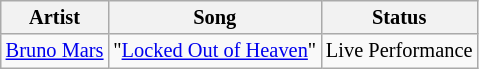<table class="wikitable" style="font-size: 85%">
<tr>
<th>Artist</th>
<th>Song</th>
<th>Status</th>
</tr>
<tr>
<td> <a href='#'>Bruno Mars</a></td>
<td>"<a href='#'>Locked Out of Heaven</a>"</td>
<td>Live Performance</td>
</tr>
</table>
